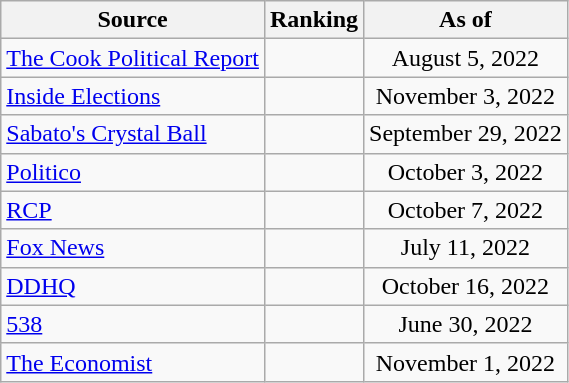<table class="wikitable" style="text-align:center">
<tr>
<th>Source</th>
<th>Ranking</th>
<th>As of</th>
</tr>
<tr>
<td align=left><a href='#'>The Cook Political Report</a></td>
<td></td>
<td>August 5, 2022</td>
</tr>
<tr>
<td align=left><a href='#'>Inside Elections</a></td>
<td></td>
<td>November 3, 2022</td>
</tr>
<tr>
<td align=left><a href='#'>Sabato's Crystal Ball</a></td>
<td></td>
<td>September 29, 2022</td>
</tr>
<tr>
<td style="text-align:left;"><a href='#'>Politico</a></td>
<td></td>
<td>October 3, 2022</td>
</tr>
<tr>
<td style="text-align:left;"><a href='#'>RCP</a></td>
<td></td>
<td>October 7, 2022</td>
</tr>
<tr>
<td align=left><a href='#'>Fox News</a></td>
<td></td>
<td>July 11, 2022</td>
</tr>
<tr>
<td style="text-align:left;"><a href='#'>DDHQ</a></td>
<td></td>
<td>October 16, 2022</td>
</tr>
<tr>
<td style="text-align:left;"><a href='#'>538</a></td>
<td></td>
<td>June 30, 2022</td>
</tr>
<tr>
<td align="left"><a href='#'>The Economist</a></td>
<td></td>
<td>November 1, 2022</td>
</tr>
</table>
